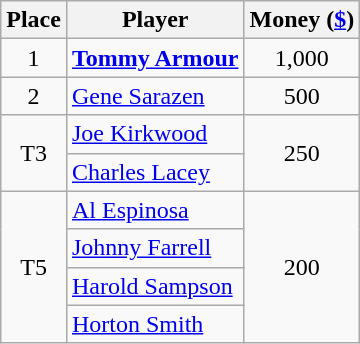<table class=wikitable>
<tr>
<th>Place</th>
<th>Player</th>
<th>Money (<a href='#'>$</a>)</th>
</tr>
<tr>
<td align=center>1</td>
<td> <strong><a href='#'>Tommy Armour</a></strong></td>
<td align=center>1,000</td>
</tr>
<tr>
<td align=center>2</td>
<td> <a href='#'>Gene Sarazen</a></td>
<td align=center>500</td>
</tr>
<tr>
<td align=center rowspan=2>T3</td>
<td> <a href='#'>Joe Kirkwood</a></td>
<td align=center rowspan=2>250</td>
</tr>
<tr>
<td> <a href='#'>Charles Lacey</a></td>
</tr>
<tr>
<td align=center rowspan=4>T5</td>
<td> <a href='#'>Al Espinosa</a></td>
<td align=center rowspan=4>200</td>
</tr>
<tr>
<td> <a href='#'>Johnny Farrell</a></td>
</tr>
<tr>
<td> <a href='#'>Harold Sampson</a></td>
</tr>
<tr>
<td> <a href='#'>Horton Smith</a></td>
</tr>
</table>
